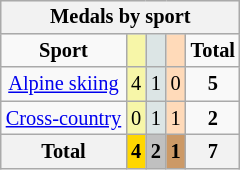<table class="wikitable" style="font-size:85%; float:right">
<tr style="background:#efefef;">
<th colspan=5><strong>Medals by sport</strong></th>
</tr>
<tr align=center>
<td><strong>Sport</strong></td>
<td bgcolor=#f7f6a8></td>
<td bgcolor=#dce5e5></td>
<td bgcolor=#ffdab9></td>
<td><strong>Total</strong></td>
</tr>
<tr align=center>
<td><a href='#'>Alpine skiing</a></td>
<td style="background:#F7F6A8;">4</td>
<td style="background:#DCE5E5;">1</td>
<td style="background:#FFDAB9;">0</td>
<td><strong>5</strong></td>
</tr>
<tr align=center>
<td><a href='#'>Cross-country</a></td>
<td style="background:#F7F6A8;">0</td>
<td style="background:#DCE5E5;">1</td>
<td style="background:#FFDAB9;">1</td>
<td><strong>2</strong></td>
</tr>
<tr align=center>
<th><strong>Total</strong></th>
<th style="background:gold;"><strong>4</strong></th>
<th style="background:silver;"><strong>2</strong></th>
<th style="background:#c96;"><strong>1</strong></th>
<th><strong>7</strong></th>
</tr>
</table>
